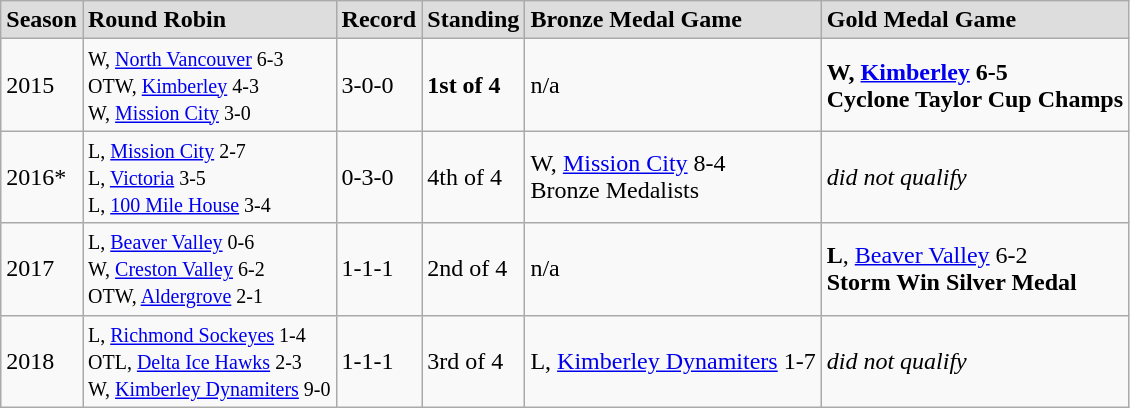<table class="wikitable">
<tr style="font-weight:bold; background-color:#dddddd;">
<td>Season</td>
<td>Round Robin</td>
<td>Record</td>
<td>Standing</td>
<td>Bronze Medal Game</td>
<td>Gold Medal Game</td>
</tr>
<tr>
<td>2015</td>
<td><small> W, <a href='#'>North Vancouver</a> 6-3<br>OTW, <a href='#'>Kimberley</a> 4-3<br>W, <a href='#'>Mission City</a> 3-0</small></td>
<td>3-0-0</td>
<td><strong>1st of 4</strong></td>
<td>n/a</td>
<td><strong>W, <a href='#'>Kimberley</a> 6-5</strong><br><strong>Cyclone Taylor Cup Champs</strong></td>
</tr>
<tr>
<td>2016*</td>
<td><small> L, <a href='#'>Mission City</a> 2-7<br>L, <a href='#'>Victoria</a> 3-5<br>L, <a href='#'>100 Mile House</a> 3-4</small></td>
<td>0-3-0</td>
<td>4th of 4</td>
<td>W, <a href='#'>Mission City</a> 8-4<br>Bronze Medalists</td>
<td><em>did not qualify</em></td>
</tr>
<tr>
<td>2017</td>
<td><small> L, <a href='#'>Beaver Valley</a> 0-6<br>W, <a href='#'>Creston Valley</a> 6-2<br>OTW, <a href='#'>Aldergrove</a> 2-1</small></td>
<td>1-1-1</td>
<td>2nd of 4</td>
<td>n/a</td>
<td><strong>L</strong>, <a href='#'>Beaver Valley</a> 6-2<br><strong>Storm Win Silver Medal</strong></td>
</tr>
<tr>
<td>2018</td>
<td><small> L, <a href='#'>Richmond Sockeyes</a> 1-4<br>OTL, <a href='#'>Delta Ice Hawks</a> 2-3<br>W, <a href='#'>Kimberley Dynamiters</a> 9-0</small></td>
<td>1-1-1</td>
<td>3rd of 4</td>
<td>L, <a href='#'>Kimberley Dynamiters</a> 1-7</td>
<td><em>did not qualify</em></td>
</tr>
</table>
